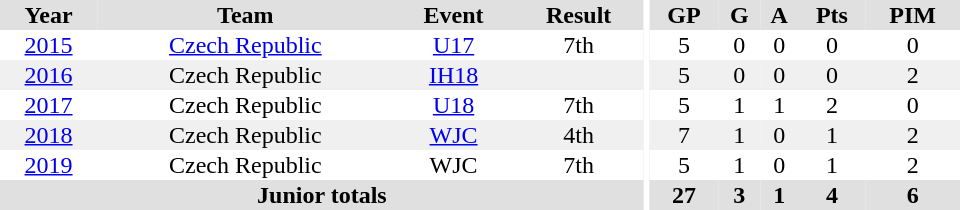<table border="0" cellpadding="1" cellspacing="0" ID="Table3" style="text-align:center; width:40em;">
<tr bgcolor="#e0e0e0">
<th>Year</th>
<th>Team</th>
<th>Event</th>
<th>Result</th>
<th rowspan="102" bgcolor="#ffffff"></th>
<th>GP</th>
<th>G</th>
<th>A</th>
<th>Pts</th>
<th>PIM</th>
</tr>
<tr>
<td><a href='#'>2015</a></td>
<td><a href='#'>Czech Republic</a></td>
<td><a href='#'>U17</a></td>
<td>7th</td>
<td>5</td>
<td>0</td>
<td>0</td>
<td>0</td>
<td>0</td>
</tr>
<tr bgcolor="#f0f0f0">
<td><a href='#'>2016</a></td>
<td>Czech Republic</td>
<td><a href='#'>IH18</a></td>
<td></td>
<td>5</td>
<td>0</td>
<td>0</td>
<td>0</td>
<td>2</td>
</tr>
<tr>
<td><a href='#'>2017</a></td>
<td>Czech Republic</td>
<td><a href='#'>U18</a></td>
<td>7th</td>
<td>5</td>
<td>1</td>
<td>1</td>
<td>2</td>
<td>0</td>
</tr>
<tr bgcolor="#f0f0f0">
<td><a href='#'>2018</a></td>
<td>Czech Republic</td>
<td><a href='#'>WJC</a></td>
<td>4th</td>
<td>7</td>
<td>1</td>
<td>0</td>
<td>1</td>
<td>2</td>
</tr>
<tr>
<td><a href='#'>2019</a></td>
<td>Czech Republic</td>
<td>WJC</td>
<td>7th</td>
<td>5</td>
<td>1</td>
<td>0</td>
<td>1</td>
<td>2</td>
</tr>
<tr bgcolor="#e0e0e0">
<th colspan="4">Junior totals</th>
<th>27</th>
<th>3</th>
<th>1</th>
<th>4</th>
<th>6</th>
</tr>
</table>
